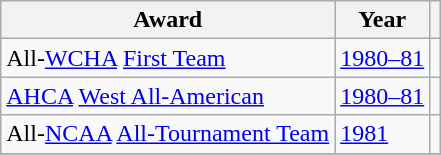<table class="wikitable">
<tr>
<th>Award</th>
<th>Year</th>
<th></th>
</tr>
<tr>
<td>All-<a href='#'>WCHA</a> <a href='#'>First Team</a></td>
<td><a href='#'>1980–81</a></td>
<td></td>
</tr>
<tr>
<td><a href='#'>AHCA</a> <a href='#'>West All-American</a></td>
<td><a href='#'>1980–81</a></td>
<td></td>
</tr>
<tr>
<td>All-<a href='#'>NCAA</a> <a href='#'>All-Tournament Team</a></td>
<td><a href='#'>1981</a></td>
<td></td>
</tr>
<tr>
</tr>
</table>
